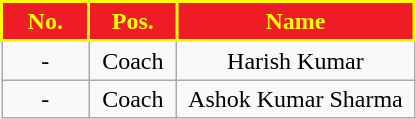<table class="wikitable" style="text-align: center;">
<tr>
<th style="background:#EE1C25; color:#FFFF00; border:2px solid #FFFF00; width: 50px;">No.</th>
<th style="background:#EE1C25; color:#FFFF00; border:2px solid #FFFF00; width: 50px;">Pos.</th>
<th style="background:#EE1C25; color:#FFFF00; border:2px solid #FFFF00; width: 150px;">Name</th>
</tr>
<tr>
<td>-</td>
<td>Coach</td>
<td>Harish Kumar</td>
</tr>
<tr>
<td>-</td>
<td>Coach</td>
<td>Ashok Kumar Sharma</td>
</tr>
</table>
